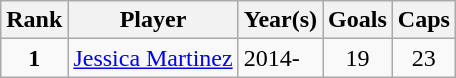<table class="wikitable sortable">
<tr>
<th width =>Rank</th>
<th width =>Player</th>
<th width =>Year(s)</th>
<th width =>Goals</th>
<th width =>Caps</th>
</tr>
<tr>
<td align=center><strong>1</strong></td>
<td><a href='#'>Jessica Martinez</a></td>
<td>2014-</td>
<td align=center>19</td>
<td align=center>23 </td>
</tr>
</table>
